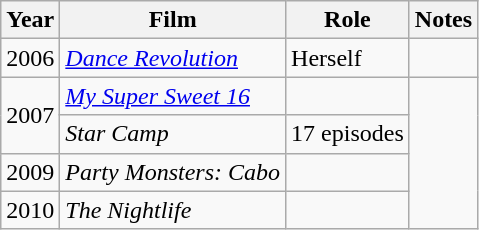<table class="wikitable">
<tr>
<th>Year</th>
<th>Film</th>
<th>Role</th>
<th>Notes</th>
</tr>
<tr>
<td>2006</td>
<td><em><a href='#'>Dance Revolution</a></em></td>
<td>Herself</td>
<td></td>
</tr>
<tr>
<td rowspan="2">2007</td>
<td><em><a href='#'>My Super Sweet 16</a></em></td>
<td></td>
</tr>
<tr>
<td><em>Star Camp</em></td>
<td>17 episodes</td>
</tr>
<tr>
<td>2009</td>
<td><em>Party Monsters: Cabo</em></td>
<td></td>
</tr>
<tr>
<td>2010</td>
<td><em>The Nightlife</em></td>
<td></td>
</tr>
</table>
